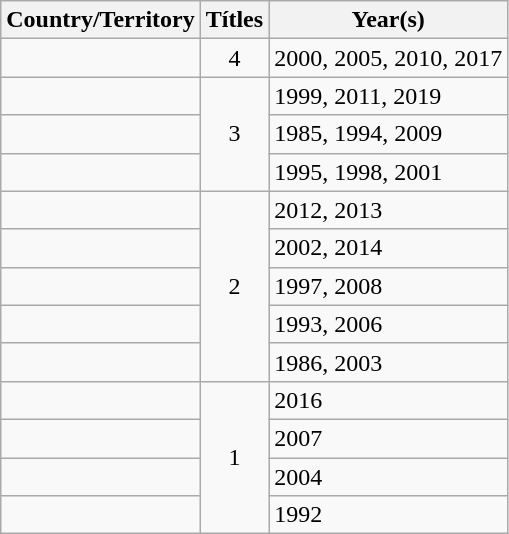<table class="wikitable">
<tr>
<th>Country/Territory</th>
<th>Títles</th>
<th>Year(s)</th>
</tr>
<tr>
<td></td>
<td style="text-align:center;">4</td>
<td>2000, 2005, 2010, 2017</td>
</tr>
<tr>
<td></td>
<td rowspan="3"  style="text-align:center;">3</td>
<td>1999, 2011, 2019</td>
</tr>
<tr>
<td></td>
<td>1985, 1994, 2009</td>
</tr>
<tr>
<td></td>
<td>1995, 1998, 2001</td>
</tr>
<tr>
<td></td>
<td rowspan="5"  style="text-align:center;">2</td>
<td>2012, 2013</td>
</tr>
<tr>
<td></td>
<td>2002, 2014</td>
</tr>
<tr>
<td></td>
<td>1997, 2008</td>
</tr>
<tr>
<td></td>
<td>1993, 2006</td>
</tr>
<tr>
<td></td>
<td>1986, 2003</td>
</tr>
<tr>
<td></td>
<td rowspan="4"  style="text-align:center;">1</td>
<td>2016</td>
</tr>
<tr>
<td></td>
<td>2007</td>
</tr>
<tr>
<td></td>
<td>2004</td>
</tr>
<tr>
<td></td>
<td>1992</td>
</tr>
</table>
